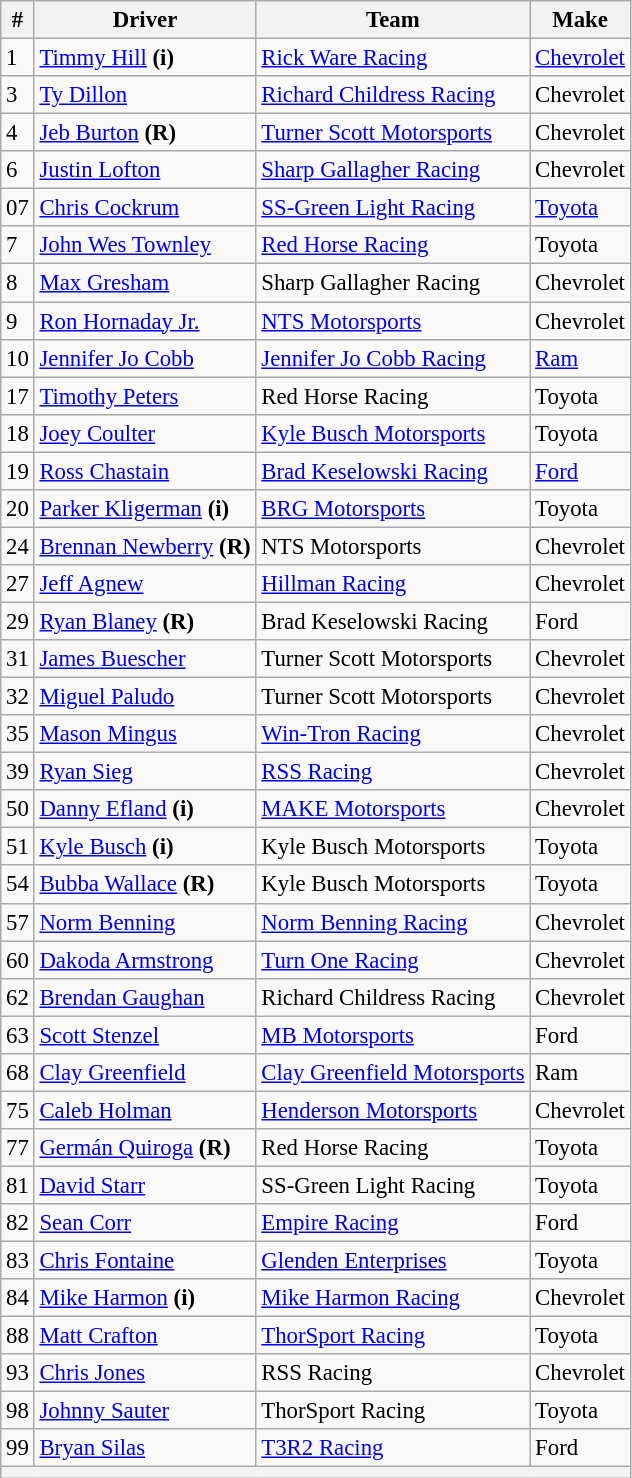<table class="wikitable" style="font-size:95%">
<tr>
<th>#</th>
<th>Driver</th>
<th>Team</th>
<th>Make</th>
</tr>
<tr>
<td>1</td>
<td><a href='#'>Timmy Hill</a> <strong>(i)</strong></td>
<td><a href='#'>Rick Ware Racing</a></td>
<td><a href='#'>Chevrolet</a></td>
</tr>
<tr>
<td>3</td>
<td><a href='#'>Ty Dillon</a></td>
<td><a href='#'>Richard Childress Racing</a></td>
<td>Chevrolet</td>
</tr>
<tr>
<td>4</td>
<td><a href='#'>Jeb Burton</a> <strong>(R)</strong></td>
<td><a href='#'>Turner Scott Motorsports</a></td>
<td>Chevrolet</td>
</tr>
<tr>
<td>6</td>
<td><a href='#'>Justin Lofton</a></td>
<td><a href='#'>Sharp Gallagher Racing</a></td>
<td>Chevrolet</td>
</tr>
<tr>
<td>07</td>
<td><a href='#'>Chris Cockrum</a></td>
<td><a href='#'>SS-Green Light Racing</a></td>
<td><a href='#'>Toyota</a></td>
</tr>
<tr>
<td>7</td>
<td><a href='#'>John Wes Townley</a></td>
<td><a href='#'>Red Horse Racing</a></td>
<td>Toyota</td>
</tr>
<tr>
<td>8</td>
<td><a href='#'>Max Gresham</a></td>
<td>Sharp Gallagher Racing</td>
<td>Chevrolet</td>
</tr>
<tr>
<td>9</td>
<td><a href='#'>Ron Hornaday Jr.</a></td>
<td><a href='#'>NTS Motorsports</a></td>
<td>Chevrolet</td>
</tr>
<tr>
<td>10</td>
<td><a href='#'>Jennifer Jo Cobb</a></td>
<td><a href='#'>Jennifer Jo Cobb Racing</a></td>
<td><a href='#'>Ram</a></td>
</tr>
<tr>
<td>17</td>
<td><a href='#'>Timothy Peters</a></td>
<td>Red Horse Racing</td>
<td>Toyota</td>
</tr>
<tr>
<td>18</td>
<td><a href='#'>Joey Coulter</a></td>
<td><a href='#'>Kyle Busch Motorsports</a></td>
<td>Toyota</td>
</tr>
<tr>
<td>19</td>
<td><a href='#'>Ross Chastain</a></td>
<td><a href='#'>Brad Keselowski Racing</a></td>
<td><a href='#'>Ford</a></td>
</tr>
<tr>
<td>20</td>
<td><a href='#'>Parker Kligerman</a> <strong>(i)</strong></td>
<td><a href='#'>BRG Motorsports</a></td>
<td>Toyota</td>
</tr>
<tr>
<td>24</td>
<td><a href='#'>Brennan Newberry</a> <strong>(R)</strong></td>
<td>NTS Motorsports</td>
<td>Chevrolet</td>
</tr>
<tr>
<td>27</td>
<td><a href='#'>Jeff Agnew</a></td>
<td><a href='#'>Hillman Racing</a></td>
<td>Chevrolet</td>
</tr>
<tr>
<td>29</td>
<td><a href='#'>Ryan Blaney</a> <strong>(R)</strong></td>
<td>Brad Keselowski Racing</td>
<td>Ford</td>
</tr>
<tr>
<td>31</td>
<td><a href='#'>James Buescher</a></td>
<td>Turner Scott Motorsports</td>
<td>Chevrolet</td>
</tr>
<tr>
<td>32</td>
<td><a href='#'>Miguel Paludo</a></td>
<td>Turner Scott Motorsports</td>
<td>Chevrolet</td>
</tr>
<tr>
<td>35</td>
<td><a href='#'>Mason Mingus</a></td>
<td><a href='#'>Win-Tron Racing</a></td>
<td>Chevrolet</td>
</tr>
<tr>
<td>39</td>
<td><a href='#'>Ryan Sieg</a></td>
<td><a href='#'>RSS Racing</a></td>
<td>Chevrolet</td>
</tr>
<tr>
<td>50</td>
<td><a href='#'>Danny Efland</a> <strong>(i)</strong></td>
<td><a href='#'>MAKE Motorsports</a></td>
<td>Chevrolet</td>
</tr>
<tr>
<td>51</td>
<td><a href='#'>Kyle Busch</a> <strong>(i)</strong></td>
<td>Kyle Busch Motorsports</td>
<td>Toyota</td>
</tr>
<tr>
<td>54</td>
<td><a href='#'>Bubba Wallace</a> <strong>(R)</strong></td>
<td>Kyle Busch Motorsports</td>
<td>Toyota</td>
</tr>
<tr>
<td>57</td>
<td><a href='#'>Norm Benning</a></td>
<td><a href='#'>Norm Benning Racing</a></td>
<td>Chevrolet</td>
</tr>
<tr>
<td>60</td>
<td><a href='#'>Dakoda Armstrong</a></td>
<td><a href='#'>Turn One Racing</a></td>
<td>Chevrolet</td>
</tr>
<tr>
<td>62</td>
<td><a href='#'>Brendan Gaughan</a></td>
<td>Richard Childress Racing</td>
<td>Chevrolet</td>
</tr>
<tr>
<td>63</td>
<td><a href='#'>Scott Stenzel</a></td>
<td><a href='#'>MB Motorsports</a></td>
<td>Ford</td>
</tr>
<tr>
<td>68</td>
<td><a href='#'>Clay Greenfield</a></td>
<td><a href='#'>Clay Greenfield Motorsports</a></td>
<td>Ram</td>
</tr>
<tr>
<td>75</td>
<td><a href='#'>Caleb Holman</a></td>
<td><a href='#'>Henderson Motorsports</a></td>
<td>Chevrolet</td>
</tr>
<tr>
<td>77</td>
<td><a href='#'>Germán Quiroga</a> <strong>(R)</strong></td>
<td>Red Horse Racing</td>
<td>Toyota</td>
</tr>
<tr>
<td>81</td>
<td><a href='#'>David Starr</a></td>
<td>SS-Green Light Racing</td>
<td>Toyota</td>
</tr>
<tr>
<td>82</td>
<td><a href='#'>Sean Corr</a></td>
<td><a href='#'>Empire Racing</a></td>
<td>Ford</td>
</tr>
<tr>
<td>83</td>
<td><a href='#'>Chris Fontaine</a></td>
<td><a href='#'>Glenden Enterprises</a></td>
<td>Toyota</td>
</tr>
<tr>
<td>84</td>
<td><a href='#'>Mike Harmon</a> <strong>(i)</strong></td>
<td><a href='#'>Mike Harmon Racing</a></td>
<td>Chevrolet</td>
</tr>
<tr>
<td>88</td>
<td><a href='#'>Matt Crafton</a></td>
<td><a href='#'>ThorSport Racing</a></td>
<td>Toyota</td>
</tr>
<tr>
<td>93</td>
<td><a href='#'>Chris Jones</a></td>
<td>RSS Racing</td>
<td>Chevrolet</td>
</tr>
<tr>
<td>98</td>
<td><a href='#'>Johnny Sauter</a></td>
<td>ThorSport Racing</td>
<td>Toyota</td>
</tr>
<tr>
<td>99</td>
<td><a href='#'>Bryan Silas</a></td>
<td><a href='#'>T3R2 Racing</a></td>
<td>Ford</td>
</tr>
<tr>
<th colspan="4"></th>
</tr>
</table>
